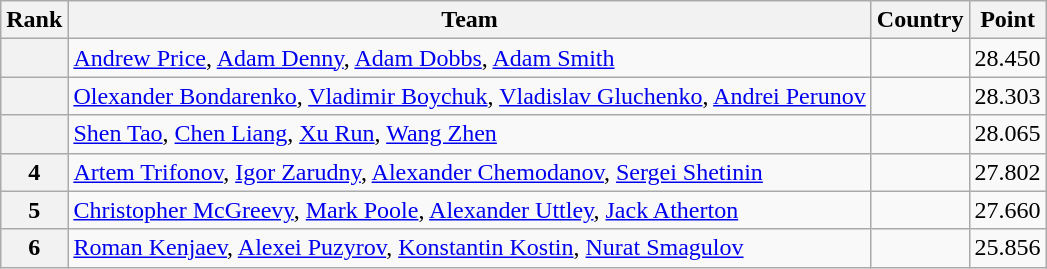<table class="wikitable sortable">
<tr>
<th>Rank</th>
<th>Team</th>
<th>Country</th>
<th>Point</th>
</tr>
<tr>
<th></th>
<td><a href='#'>Andrew Price</a>, <a href='#'>Adam Denny</a>, <a href='#'>Adam Dobbs</a>, <a href='#'>Adam Smith</a></td>
<td></td>
<td>28.450</td>
</tr>
<tr>
<th></th>
<td><a href='#'>Olexander Bondarenko</a>, <a href='#'>Vladimir Boychuk</a>, <a href='#'>Vladislav Gluchenko</a>, <a href='#'>Andrei Perunov</a></td>
<td></td>
<td>28.303</td>
</tr>
<tr>
<th></th>
<td><a href='#'>Shen Tao</a>, <a href='#'>Chen Liang</a>, <a href='#'>Xu Run</a>, <a href='#'>Wang Zhen</a></td>
<td></td>
<td>28.065</td>
</tr>
<tr>
<th>4</th>
<td><a href='#'>Artem Trifonov</a>, <a href='#'>Igor Zarudny</a>, <a href='#'>Alexander Chemodanov</a>, <a href='#'>Sergei Shetinin</a></td>
<td></td>
<td>27.802</td>
</tr>
<tr>
<th>5</th>
<td><a href='#'>Christopher McGreevy</a>, <a href='#'>Mark Poole</a>, <a href='#'>Alexander Uttley</a>, <a href='#'>Jack Atherton</a></td>
<td></td>
<td>27.660</td>
</tr>
<tr>
<th>6</th>
<td><a href='#'>Roman Kenjaev</a>, <a href='#'>Alexei Puzyrov</a>, <a href='#'>Konstantin Kostin</a>, <a href='#'>Nurat Smagulov</a></td>
<td></td>
<td>25.856</td>
</tr>
</table>
